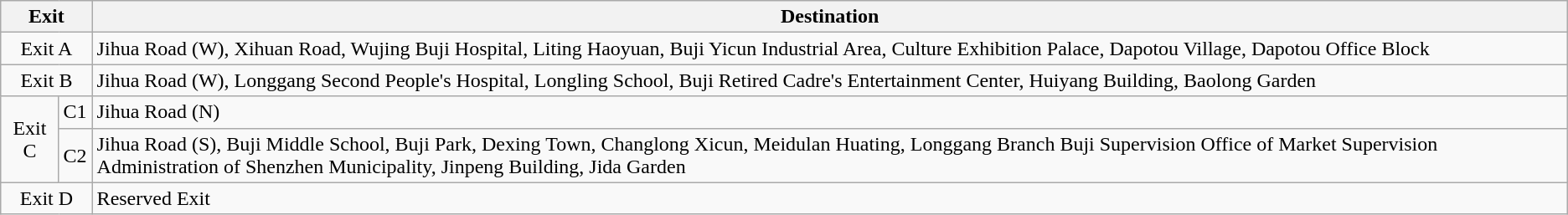<table class="wikitable">
<tr>
<th style="width:70px" colspan="2">Exit</th>
<th>Destination</th>
</tr>
<tr>
<td align="center" colspan="2">Exit A</td>
<td>Jihua Road (W), Xihuan Road, Wujing Buji Hospital, Liting Haoyuan, Buji Yicun Industrial Area, Culture Exhibition Palace, Dapotou Village, Dapotou Office Block</td>
</tr>
<tr>
<td align="center" colspan="2">Exit B</td>
<td>Jihua Road (W), Longgang Second People's Hospital, Longling School, Buji Retired Cadre's Entertainment Center, Huiyang Building, Baolong Garden</td>
</tr>
<tr>
<td align="center" rowspan="2">Exit C</td>
<td>C1</td>
<td>Jihua Road (N)</td>
</tr>
<tr>
<td>C2</td>
<td>Jihua Road (S), Buji Middle School, Buji Park, Dexing Town, Changlong Xicun, Meidulan Huating, Longgang Branch Buji Supervision Office of Market Supervision Administration of Shenzhen Municipality, Jinpeng Building, Jida Garden</td>
</tr>
<tr>
<td align="center" colspan="2">Exit D</td>
<td>Reserved Exit</td>
</tr>
</table>
